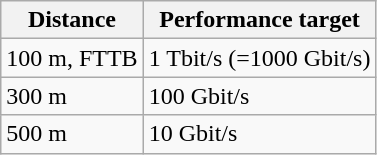<table class="wikitable">
<tr>
<th>Distance</th>
<th>Performance target</th>
</tr>
<tr>
<td>100 m, FTTB</td>
<td>1 Tbit/s (=1000 Gbit/s)</td>
</tr>
<tr>
<td>300 m</td>
<td>100 Gbit/s</td>
</tr>
<tr>
<td>500 m</td>
<td>10 Gbit/s</td>
</tr>
</table>
